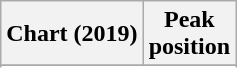<table class="wikitable sortable plainrowheaders">
<tr>
<th>Chart (2019)</th>
<th>Peak<br>position</th>
</tr>
<tr>
</tr>
<tr>
</tr>
<tr>
</tr>
</table>
